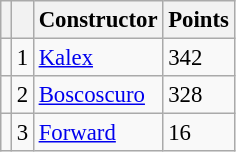<table class="wikitable" style="font-size: 95%;">
<tr>
<th></th>
<th></th>
<th>Constructor</th>
<th>Points</th>
</tr>
<tr>
<td></td>
<td align=center>1</td>
<td> <a href='#'>Kalex</a></td>
<td align=left>342</td>
</tr>
<tr>
<td></td>
<td align=center>2</td>
<td> <a href='#'>Boscoscuro</a></td>
<td align=left>328</td>
</tr>
<tr>
<td></td>
<td align=center>3</td>
<td> <a href='#'>Forward</a></td>
<td align=left>16</td>
</tr>
</table>
